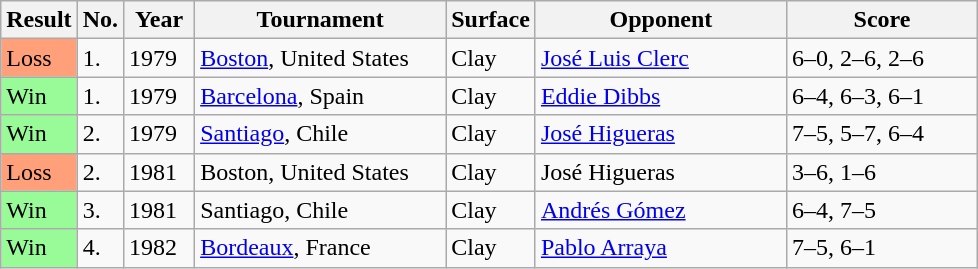<table class="sortable wikitable">
<tr>
<th style="width:40px">Result</th>
<th style="width:20px" class="unsortable">No.</th>
<th style="width:40px">Year</th>
<th style="width:160px">Tournament</th>
<th style="width:50px">Surface</th>
<th style="width:160px">Opponent</th>
<th style="width:120px" class="unsortable">Score</th>
</tr>
<tr>
<td style="background:#ffa07a;">Loss</td>
<td>1.</td>
<td>1979</td>
<td><a href='#'>Boston</a>, United States</td>
<td>Clay</td>
<td> <a href='#'>José Luis Clerc</a></td>
<td>6–0, 2–6, 2–6</td>
</tr>
<tr>
<td style="background:#98fb98;">Win</td>
<td>1.</td>
<td>1979</td>
<td><a href='#'>Barcelona</a>, Spain</td>
<td>Clay</td>
<td> <a href='#'>Eddie Dibbs</a></td>
<td>6–4, 6–3, 6–1</td>
</tr>
<tr>
<td style="background:#98fb98;">Win</td>
<td>2.</td>
<td>1979</td>
<td><a href='#'>Santiago</a>, Chile</td>
<td>Clay</td>
<td> <a href='#'>José Higueras</a></td>
<td>7–5, 5–7, 6–4</td>
</tr>
<tr>
<td style="background:#ffa07a;">Loss</td>
<td>2.</td>
<td>1981</td>
<td>Boston, United States</td>
<td>Clay</td>
<td> José Higueras</td>
<td>3–6, 1–6</td>
</tr>
<tr>
<td style="background:#98fb98;">Win</td>
<td>3.</td>
<td>1981</td>
<td>Santiago, Chile</td>
<td>Clay</td>
<td> <a href='#'>Andrés Gómez</a></td>
<td>6–4, 7–5</td>
</tr>
<tr>
<td style="background:#98fb98;">Win</td>
<td>4.</td>
<td>1982</td>
<td><a href='#'>Bordeaux</a>, France</td>
<td>Clay</td>
<td> <a href='#'>Pablo Arraya</a></td>
<td>7–5, 6–1</td>
</tr>
</table>
